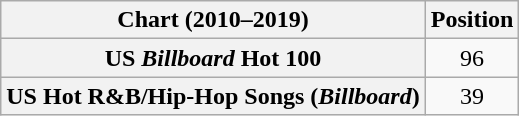<table class="wikitable sortable plainrowheaders" style="text-align:center">
<tr>
<th scope="col">Chart (2010–2019)</th>
<th scope="col">Position</th>
</tr>
<tr>
<th scope="row">US <em>Billboard</em> Hot 100</th>
<td>96</td>
</tr>
<tr>
<th scope="row">US Hot R&B/Hip-Hop Songs (<em>Billboard</em>)</th>
<td>39</td>
</tr>
</table>
